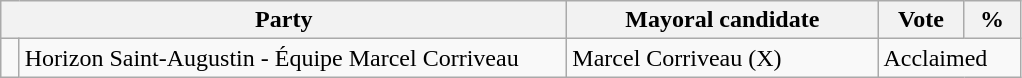<table class="wikitable">
<tr>
<th bgcolor="#DDDDFF" width="370px" colspan="2">Party</th>
<th bgcolor="#DDDDFF" width="200px">Mayoral candidate</th>
<th bgcolor="#DDDDFF" width="50px">Vote</th>
<th bgcolor="#DDDDFF" width="30px">%</th>
</tr>
<tr>
<td> </td>
<td>Horizon Saint-Augustin - Équipe Marcel Corriveau</td>
<td>Marcel Corriveau  (X)</td>
<td colspan="2">Acclaimed</td>
</tr>
</table>
